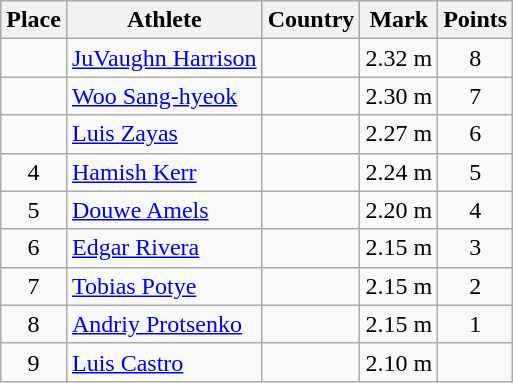<table class="wikitable">
<tr>
<th>Place</th>
<th>Athlete</th>
<th>Country</th>
<th>Mark</th>
<th>Points</th>
</tr>
<tr>
<td align=center></td>
<td><a href='#'>JuVaughn Harrison</a></td>
<td></td>
<td>2.32 m</td>
<td align=center>8</td>
</tr>
<tr>
<td align=center></td>
<td><a href='#'>Woo Sang-hyeok</a></td>
<td></td>
<td>2.30 m</td>
<td align=center>7</td>
</tr>
<tr>
<td align=center></td>
<td><a href='#'>Luis Zayas</a></td>
<td></td>
<td>2.27 m</td>
<td align=center>6</td>
</tr>
<tr>
<td align=center>4</td>
<td><a href='#'>Hamish Kerr</a></td>
<td></td>
<td>2.24 m</td>
<td align=center>5</td>
</tr>
<tr>
<td align=center>5</td>
<td><a href='#'>Douwe Amels</a></td>
<td></td>
<td>2.20 m</td>
<td align=center>4</td>
</tr>
<tr>
<td align=center>6</td>
<td><a href='#'>Edgar Rivera</a></td>
<td></td>
<td>2.15 m</td>
<td align=center>3</td>
</tr>
<tr>
<td align=center>7</td>
<td><a href='#'>Tobias Potye</a></td>
<td></td>
<td>2.15 m</td>
<td align=center>2</td>
</tr>
<tr>
<td align=center>8</td>
<td><a href='#'>Andriy Protsenko</a></td>
<td></td>
<td>2.15 m</td>
<td align=center>1</td>
</tr>
<tr>
<td align=center>9</td>
<td><a href='#'>Luis Castro</a></td>
<td></td>
<td>2.10 m</td>
<td align=center></td>
</tr>
</table>
